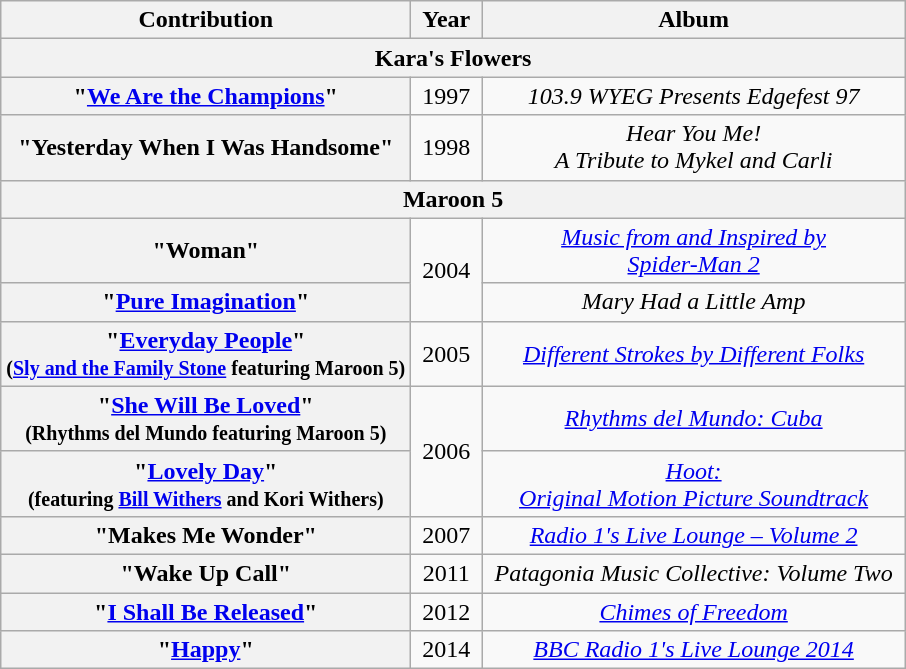<table class="wikitable plainrowheaders" style="text-align:center;" border="1">
<tr>
<th scope="col">Contribution</th>
<th scope="col" style="width:40px;">Year</th>
<th scope="col" style="width:275px;">Album</th>
</tr>
<tr>
<th scope="col" colspan="3">Kara's Flowers</th>
</tr>
<tr>
<th scope="row">"<a href='#'>We Are the Champions</a>"</th>
<td>1997</td>
<td><em>103.9 WYEG Presents Edgefest 97</em></td>
</tr>
<tr>
<th scope="row">"Yesterday When I Was Handsome"</th>
<td>1998</td>
<td><em>Hear You Me!<br>A Tribute to Mykel and Carli</em></td>
</tr>
<tr>
<th scope="col" colspan="4">Maroon 5</th>
</tr>
<tr>
<th scope="row">"Woman"</th>
<td rowspan="2">2004</td>
<td><em><a href='#'>Music from and Inspired by<br>Spider-Man 2</a></em></td>
</tr>
<tr>
<th scope="row">"<a href='#'>Pure Imagination</a>"</th>
<td><em>Mary Had a Little Amp</em></td>
</tr>
<tr>
<th scope="row">"<a href='#'>Everyday People</a>"<br><small>(<a href='#'>Sly and the Family Stone</a> featuring Maroon 5)</small></th>
<td>2005</td>
<td><em><a href='#'>Different Strokes by Different Folks</a></em></td>
</tr>
<tr>
<th scope="row">"<a href='#'>She Will Be Loved</a>"<br><small>(Rhythms del Mundo featuring Maroon 5)</small></th>
<td rowspan="2">2006</td>
<td><em><a href='#'>Rhythms del Mundo: Cuba</a></em></td>
</tr>
<tr>
<th scope="row">"<a href='#'>Lovely Day</a>" <br><small>(featuring <a href='#'>Bill Withers</a> and Kori Withers)</small></th>
<td><em><a href='#'>Hoot: <br>Original Motion Picture Soundtrack</a></em></td>
</tr>
<tr>
<th scope="row">"Makes Me Wonder" </th>
<td>2007</td>
<td><em><a href='#'>Radio 1's Live Lounge – Volume 2</a></em></td>
</tr>
<tr>
<th scope="row">"Wake Up Call" </th>
<td>2011</td>
<td><em>Patagonia Music Collective: Volume Two</em></td>
</tr>
<tr>
<th scope="row">"<a href='#'>I Shall Be Released</a>"</th>
<td>2012</td>
<td><em><a href='#'>Chimes of Freedom</a></em></td>
</tr>
<tr>
<th scope="row">"<a href='#'>Happy</a>"</th>
<td>2014</td>
<td><em><a href='#'>BBC Radio 1's Live Lounge 2014</a></em></td>
</tr>
</table>
